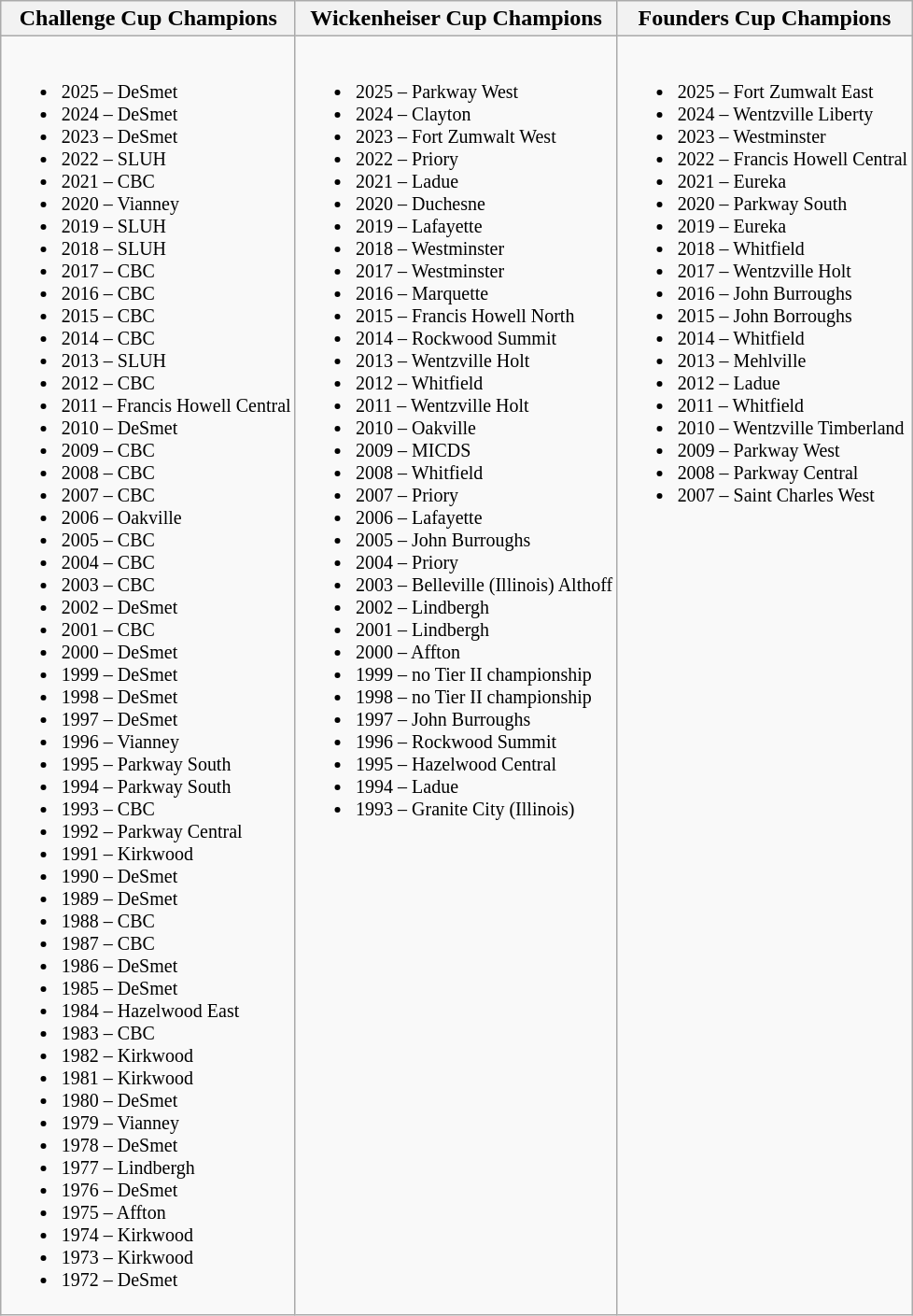<table class="wikitable" style="margin: 1em auto 1em auto;">
<tr>
<th>Challenge Cup Champions</th>
<th>Wickenheiser Cup Champions</th>
<th>Founders Cup Champions</th>
</tr>
<tr>
<td style="vertical-align:top; font-size:smaller;"><br><ul><li>2025 – DeSmet</li><li>2024 – DeSmet</li><li>2023 – DeSmet</li><li>2022 – SLUH</li><li>2021 – CBC</li><li>2020 – Vianney</li><li>2019 – SLUH</li><li>2018 – SLUH</li><li>2017 – CBC</li><li>2016 – CBC</li><li>2015 – CBC</li><li>2014 – CBC</li><li>2013 – SLUH</li><li>2012 – CBC</li><li>2011 – Francis Howell Central</li><li>2010 – DeSmet</li><li>2009 – CBC</li><li>2008 – CBC</li><li>2007 – CBC</li><li>2006 – Oakville</li><li>2005 – CBC</li><li>2004 – CBC</li><li>2003 – CBC</li><li>2002 – DeSmet</li><li>2001 – CBC</li><li>2000 – DeSmet</li><li>1999 – DeSmet</li><li>1998 – DeSmet</li><li>1997 – DeSmet</li><li>1996 – Vianney</li><li>1995 – Parkway South</li><li>1994 – Parkway South</li><li>1993 – CBC</li><li>1992 – Parkway Central</li><li>1991 – Kirkwood</li><li>1990 – DeSmet</li><li>1989 – DeSmet</li><li>1988 – CBC</li><li>1987 – CBC</li><li>1986 – DeSmet</li><li>1985 – DeSmet</li><li>1984 – Hazelwood East</li><li>1983 – CBC</li><li>1982 – Kirkwood</li><li>1981 – Kirkwood</li><li>1980 – DeSmet</li><li>1979 – Vianney</li><li>1978 – DeSmet</li><li>1977 – Lindbergh</li><li>1976 – DeSmet</li><li>1975 – Affton</li><li>1974 – Kirkwood</li><li>1973 – Kirkwood</li><li>1972 – DeSmet</li></ul></td>
<td style="vertical-align:top; font-size:smaller;"><br><ul><li>2025 – Parkway West</li><li>2024 – Clayton</li><li>2023 – Fort Zumwalt West</li><li>2022 – Priory</li><li>2021 – Ladue</li><li>2020 – Duchesne</li><li>2019 – Lafayette</li><li>2018 – Westminster</li><li>2017 – Westminster</li><li>2016 – Marquette</li><li>2015 – Francis Howell North</li><li>2014 – Rockwood Summit</li><li>2013 – Wentzville Holt</li><li>2012 – Whitfield</li><li>2011 – Wentzville Holt</li><li>2010 – Oakville</li><li>2009 – MICDS</li><li>2008 – Whitfield</li><li>2007 – Priory</li><li>2006 – Lafayette</li><li>2005 – John Burroughs</li><li>2004 – Priory</li><li>2003 – Belleville (Illinois) Althoff</li><li>2002 – Lindbergh</li><li>2001 – Lindbergh</li><li>2000 – Affton</li><li>1999 – no Tier II championship</li><li>1998 – no Tier II championship</li><li>1997 – John Burroughs</li><li>1996 – Rockwood Summit</li><li>1995 – Hazelwood Central</li><li>1994 – Ladue</li><li>1993 – Granite City (Illinois)</li></ul></td>
<td style="vertical-align:top; font-size:smaller;"><br><ul><li>2025 – Fort Zumwalt East</li><li>2024 – Wentzville Liberty</li><li>2023 – Westminster</li><li>2022 – Francis Howell Central</li><li>2021 – Eureka</li><li>2020 – Parkway South</li><li>2019 – Eureka</li><li>2018 – Whitfield</li><li>2017 – Wentzville Holt</li><li>2016 – John Burroughs</li><li>2015 – John Borroughs</li><li>2014 – Whitfield</li><li>2013 – Mehlville</li><li>2012 – Ladue</li><li>2011 – Whitfield</li><li>2010 – Wentzville Timberland</li><li>2009 – Parkway West</li><li>2008 – Parkway Central</li><li>2007 – Saint Charles West</li></ul></td>
</tr>
</table>
